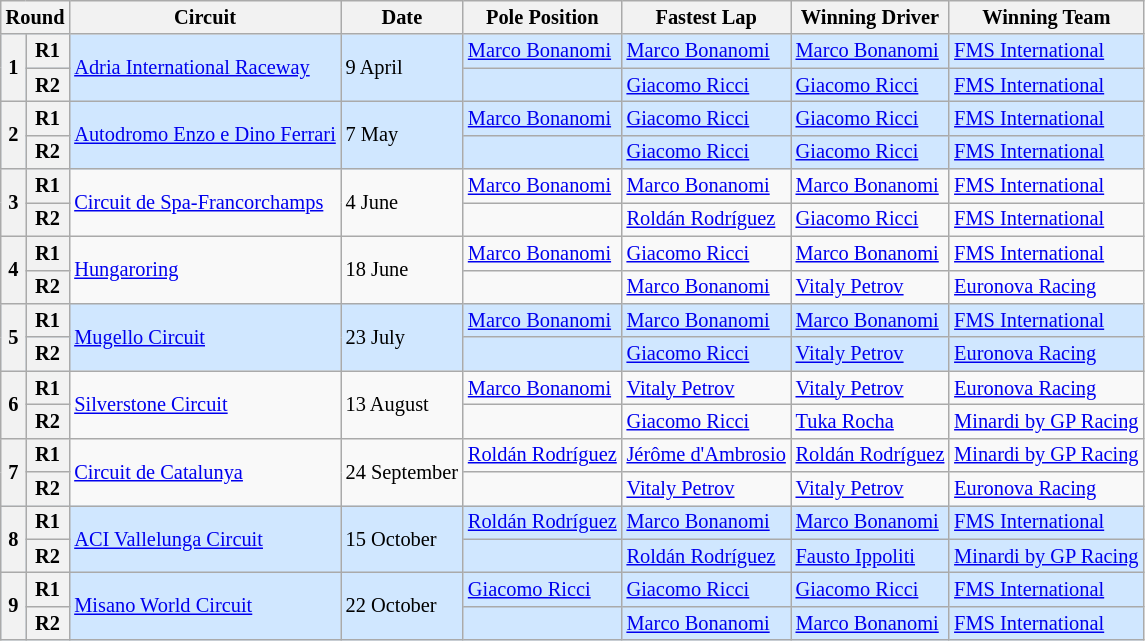<table class="wikitable" style="font-size:85%">
<tr>
<th colspan=2>Round</th>
<th>Circuit</th>
<th>Date</th>
<th>Pole Position</th>
<th>Fastest Lap</th>
<th>Winning Driver</th>
<th>Winning Team</th>
</tr>
<tr style="background:#D0E7FF;">
<th rowspan=2>1</th>
<th>R1</th>
<td rowspan=2> <a href='#'>Adria International Raceway</a></td>
<td rowspan=2>9 April</td>
<td> <a href='#'>Marco Bonanomi</a></td>
<td> <a href='#'>Marco Bonanomi</a></td>
<td> <a href='#'>Marco Bonanomi</a></td>
<td> <a href='#'>FMS International</a></td>
</tr>
<tr style="background:#D0E7FF;">
<th>R2</th>
<td></td>
<td> <a href='#'>Giacomo Ricci</a></td>
<td> <a href='#'>Giacomo Ricci</a></td>
<td> <a href='#'>FMS International</a></td>
</tr>
<tr style="background:#D0E7FF;">
<th rowspan=2>2</th>
<th>R1</th>
<td rowspan=2 nowrap> <a href='#'>Autodromo Enzo e Dino Ferrari</a></td>
<td rowspan=2>7 May</td>
<td> <a href='#'>Marco Bonanomi</a></td>
<td> <a href='#'>Giacomo Ricci</a></td>
<td> <a href='#'>Giacomo Ricci</a></td>
<td> <a href='#'>FMS International</a></td>
</tr>
<tr style="background:#D0E7FF;">
<th>R2</th>
<td></td>
<td> <a href='#'>Giacomo Ricci</a></td>
<td> <a href='#'>Giacomo Ricci</a></td>
<td> <a href='#'>FMS International</a></td>
</tr>
<tr>
<th rowspan=2>3</th>
<th>R1</th>
<td rowspan=2> <a href='#'>Circuit de Spa-Francorchamps</a></td>
<td rowspan=2>4 June</td>
<td> <a href='#'>Marco Bonanomi</a></td>
<td> <a href='#'>Marco Bonanomi</a></td>
<td> <a href='#'>Marco Bonanomi</a></td>
<td> <a href='#'>FMS International</a></td>
</tr>
<tr>
<th>R2</th>
<td></td>
<td> <a href='#'>Roldán Rodríguez</a></td>
<td> <a href='#'>Giacomo Ricci</a></td>
<td> <a href='#'>FMS International</a></td>
</tr>
<tr>
<th rowspan=2>4</th>
<th>R1</th>
<td rowspan=2> <a href='#'>Hungaroring</a></td>
<td rowspan=2>18 June</td>
<td> <a href='#'>Marco Bonanomi</a></td>
<td> <a href='#'>Giacomo Ricci</a></td>
<td> <a href='#'>Marco Bonanomi</a></td>
<td> <a href='#'>FMS International</a></td>
</tr>
<tr>
<th>R2</th>
<td></td>
<td> <a href='#'>Marco Bonanomi</a></td>
<td> <a href='#'>Vitaly Petrov</a></td>
<td> <a href='#'>Euronova Racing</a></td>
</tr>
<tr style="background:#D0E7FF;">
<th rowspan=2>5</th>
<th>R1</th>
<td rowspan=2> <a href='#'>Mugello Circuit</a></td>
<td rowspan=2>23 July</td>
<td> <a href='#'>Marco Bonanomi</a></td>
<td> <a href='#'>Marco Bonanomi</a></td>
<td> <a href='#'>Marco Bonanomi</a></td>
<td> <a href='#'>FMS International</a></td>
</tr>
<tr style="background:#D0E7FF;">
<th>R2</th>
<td></td>
<td> <a href='#'>Giacomo Ricci</a></td>
<td> <a href='#'>Vitaly Petrov</a></td>
<td> <a href='#'>Euronova Racing</a></td>
</tr>
<tr>
<th rowspan=2>6</th>
<th>R1</th>
<td rowspan=2> <a href='#'>Silverstone Circuit</a></td>
<td rowspan=2>13 August</td>
<td> <a href='#'>Marco Bonanomi</a></td>
<td> <a href='#'>Vitaly Petrov</a></td>
<td> <a href='#'>Vitaly Petrov</a></td>
<td> <a href='#'>Euronova Racing</a></td>
</tr>
<tr>
<th>R2</th>
<td></td>
<td> <a href='#'>Giacomo Ricci</a></td>
<td> <a href='#'>Tuka Rocha</a></td>
<td> <a href='#'>Minardi by GP Racing</a></td>
</tr>
<tr>
<th rowspan=2>7</th>
<th>R1</th>
<td rowspan=2> <a href='#'>Circuit de Catalunya</a></td>
<td rowspan=2 nowrap>24 September</td>
<td nowrap> <a href='#'>Roldán Rodríguez</a></td>
<td nowrap> <a href='#'>Jérôme d'Ambrosio</a></td>
<td nowrap> <a href='#'>Roldán Rodríguez</a></td>
<td nowrap> <a href='#'>Minardi by GP Racing</a></td>
</tr>
<tr>
<th>R2</th>
<td></td>
<td> <a href='#'>Vitaly Petrov</a></td>
<td> <a href='#'>Vitaly Petrov</a></td>
<td> <a href='#'>Euronova Racing</a></td>
</tr>
<tr style="background:#D0E7FF;">
<th rowspan=2>8</th>
<th>R1</th>
<td rowspan=2> <a href='#'>ACI Vallelunga Circuit</a></td>
<td rowspan=2>15 October</td>
<td> <a href='#'>Roldán Rodríguez</a></td>
<td> <a href='#'>Marco Bonanomi</a></td>
<td> <a href='#'>Marco Bonanomi</a></td>
<td> <a href='#'>FMS International</a></td>
</tr>
<tr style="background:#D0E7FF;">
<th>R2</th>
<td></td>
<td> <a href='#'>Roldán Rodríguez</a></td>
<td> <a href='#'>Fausto Ippoliti</a></td>
<td> <a href='#'>Minardi by GP Racing</a></td>
</tr>
<tr style="background:#D0E7FF;">
<th rowspan=2>9</th>
<th>R1</th>
<td rowspan=2> <a href='#'>Misano World Circuit</a></td>
<td rowspan=2>22 October</td>
<td> <a href='#'>Giacomo Ricci</a></td>
<td> <a href='#'>Giacomo Ricci</a></td>
<td> <a href='#'>Giacomo Ricci</a></td>
<td> <a href='#'>FMS International</a></td>
</tr>
<tr style="background:#D0E7FF;">
<th>R2</th>
<td></td>
<td> <a href='#'>Marco Bonanomi</a></td>
<td> <a href='#'>Marco Bonanomi</a></td>
<td> <a href='#'>FMS International</a></td>
</tr>
</table>
